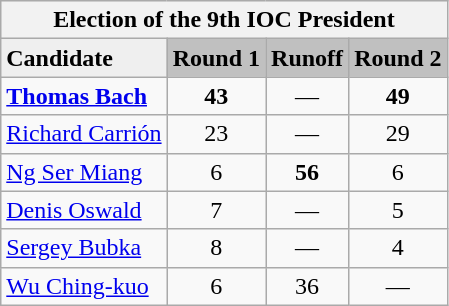<table class=wikitable>
<tr style="background:#efefef;">
<th colspan="6">Election of the 9th IOC President</th>
</tr>
<tr style="background:#efefef;">
<td><strong>Candidate</strong></td>
<td style="background:silver;"><strong>Round 1</strong></td>
<td style="background:silver;"><strong>Runoff</strong></td>
<td style="background:silver;"><strong>Round 2</strong></td>
</tr>
<tr>
<td> <strong><a href='#'>Thomas Bach</a></strong></td>
<td style="text-align:center;"><strong>43</strong></td>
<td style="text-align:center;">—</td>
<td style="text-align:center;"><strong>49</strong></td>
</tr>
<tr>
<td> <a href='#'>Richard Carrión</a></td>
<td style="text-align:center;">23</td>
<td style="text-align:center;">—</td>
<td style="text-align:center;">29</td>
</tr>
<tr>
<td> <a href='#'>Ng Ser Miang</a></td>
<td style="text-align:center;">6</td>
<td style="text-align:center;"><strong>56</strong></td>
<td style="text-align:center;">6</td>
</tr>
<tr>
<td> <a href='#'>Denis Oswald</a></td>
<td style="text-align:center;">7</td>
<td style="text-align:center;">—</td>
<td style="text-align:center;">5</td>
</tr>
<tr>
<td> <a href='#'>Sergey Bubka</a></td>
<td style="text-align:center;">8</td>
<td style="text-align:center;">—</td>
<td style="text-align:center;">4</td>
</tr>
<tr>
<td> <a href='#'>Wu Ching-kuo</a></td>
<td style="text-align:center;">6</td>
<td style="text-align:center;">36</td>
<td style="text-align:center;">—</td>
</tr>
</table>
